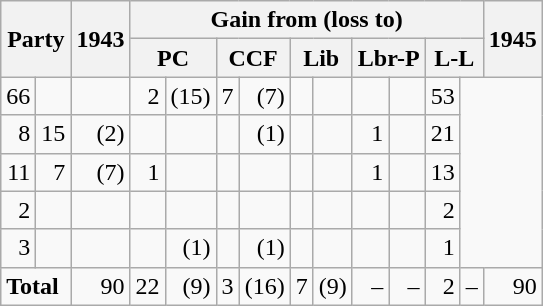<table class="wikitable" style="text-align:right">
<tr>
<th rowspan="2" colspan="2">Party</th>
<th rowspan="2" style="width:1em;">1943</th>
<th colspan="10">Gain from (loss to)</th>
<th rowspan="2" style="width:1em;">1945</th>
</tr>
<tr>
<th colspan="2">PC</th>
<th colspan="2">CCF</th>
<th colspan="2">Lib</th>
<th colspan="2">Lbr-P</th>
<th colspan="2">L-L</th>
</tr>
<tr>
<td>66</td>
<td></td>
<td></td>
<td>2</td>
<td>(15)</td>
<td>7</td>
<td>(7)</td>
<td></td>
<td></td>
<td></td>
<td></td>
<td>53</td>
</tr>
<tr>
<td>8</td>
<td>15</td>
<td>(2)</td>
<td></td>
<td></td>
<td></td>
<td>(1)</td>
<td></td>
<td></td>
<td>1</td>
<td></td>
<td>21</td>
</tr>
<tr>
<td>11</td>
<td>7</td>
<td>(7)</td>
<td>1</td>
<td></td>
<td></td>
<td></td>
<td></td>
<td></td>
<td>1</td>
<td></td>
<td>13</td>
</tr>
<tr>
<td>2</td>
<td></td>
<td></td>
<td></td>
<td></td>
<td></td>
<td></td>
<td></td>
<td></td>
<td></td>
<td></td>
<td>2</td>
</tr>
<tr>
<td>3</td>
<td></td>
<td></td>
<td></td>
<td>(1)</td>
<td></td>
<td>(1)</td>
<td></td>
<td></td>
<td></td>
<td></td>
<td>1</td>
</tr>
<tr>
<td colspan="2" style="text-align:left;"><strong>Total</strong></td>
<td>90</td>
<td>22</td>
<td>(9)</td>
<td>3</td>
<td>(16)</td>
<td>7</td>
<td>(9)</td>
<td>–</td>
<td>–</td>
<td>2</td>
<td>–</td>
<td>90</td>
</tr>
</table>
